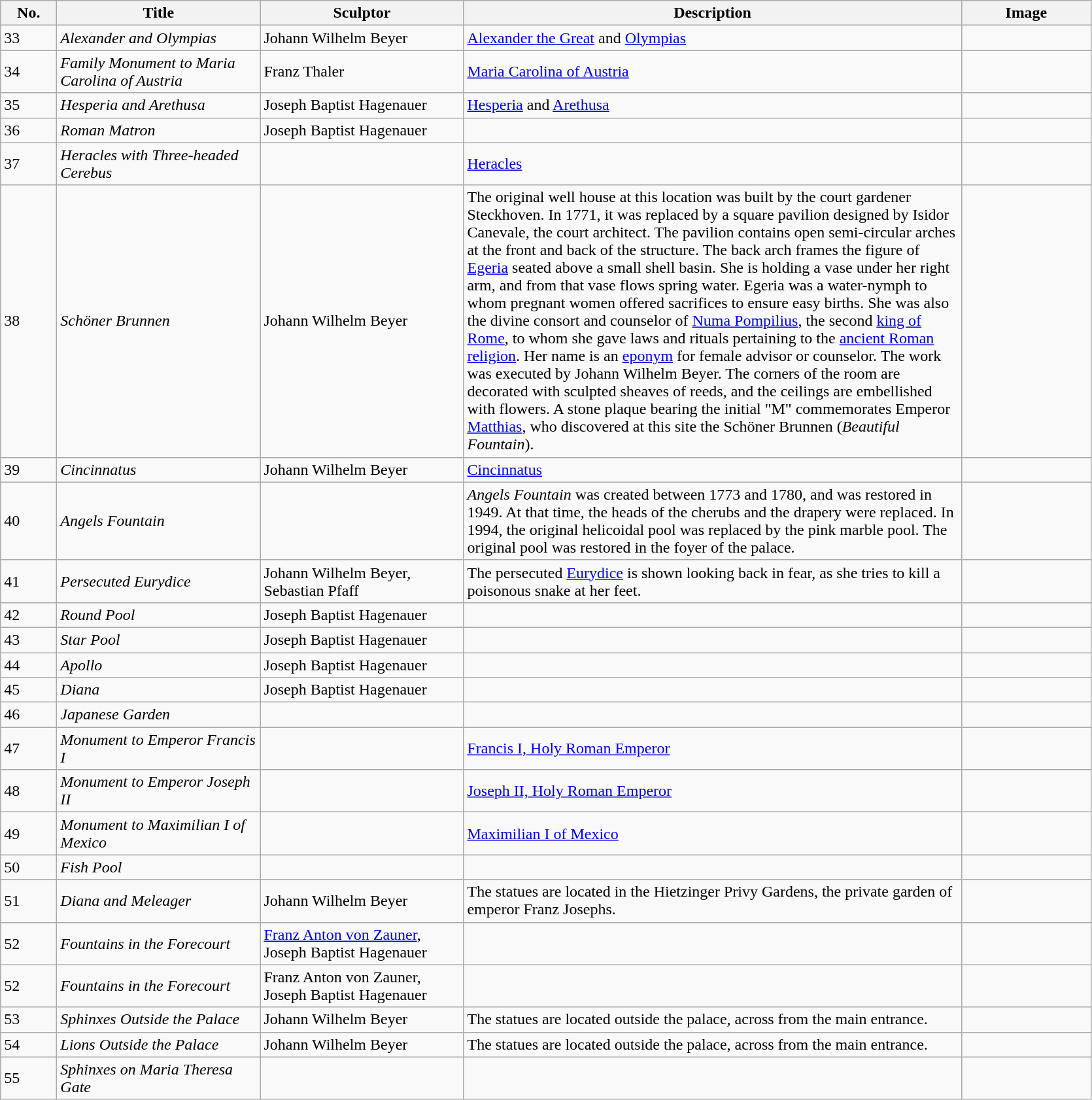<table class="wikitable sortable" style="text-align:left;">
<tr>
<th class="unsortable" style="width:50px;">No.</th>
<th style="width:200px;">Title</th>
<th style="width:200px;">Sculptor</th>
<th class="unsortable" style="width:500px;">Description</th>
<th class="unsortable" style="width:125px;">Image</th>
</tr>
<tr>
<td>33</td>
<td><em>Alexander and Olympias</em></td>
<td>Johann Wilhelm Beyer</td>
<td><a href='#'>Alexander the Great</a> and <a href='#'>Olympias</a></td>
<td></td>
</tr>
<tr>
<td>34</td>
<td><em>Family Monument to Maria Carolina of Austria</em></td>
<td>Franz Thaler</td>
<td><a href='#'>Maria Carolina of Austria</a></td>
<td></td>
</tr>
<tr>
<td>35</td>
<td><em>Hesperia and Arethusa</em></td>
<td>Joseph Baptist Hagenauer</td>
<td><a href='#'>Hesperia</a> and <a href='#'>Arethusa</a></td>
<td></td>
</tr>
<tr>
<td>36</td>
<td><em>Roman Matron</em></td>
<td>Joseph Baptist Hagenauer</td>
<td></td>
<td></td>
</tr>
<tr>
<td>37</td>
<td><em>Heracles with Three-headed Cerebus</em></td>
<td></td>
<td><a href='#'>Heracles</a></td>
<td></td>
</tr>
<tr>
<td>38</td>
<td><em>Schöner Brunnen</em></td>
<td>Johann Wilhelm Beyer</td>
<td>The original well house at this location was built by the court gardener Steckhoven. In 1771, it was replaced by a square pavilion designed by Isidor Canevale, the court architect. The pavilion contains open semi-circular arches at the front and back of the structure. The back arch frames the figure of <a href='#'>Egeria</a> seated above a small shell basin. She is holding a vase under her right arm, and from that vase flows spring water. Egeria was a water-nymph to whom pregnant women offered sacrifices to ensure easy births. She was also the divine consort and counselor of <a href='#'>Numa Pompilius</a>, the second <a href='#'>king of Rome</a>, to whom she gave laws and rituals pertaining to the <a href='#'>ancient Roman religion</a>. Her name is an <a href='#'>eponym</a> for female advisor or counselor. The work was executed by Johann Wilhelm Beyer. The corners of the room are decorated with sculpted sheaves of reeds, and the ceilings are embellished with flowers. A stone plaque bearing the initial "M" commemorates Emperor <a href='#'>Matthias</a>, who discovered at this site the Schöner Brunnen (<em>Beautiful Fountain</em>).</td>
<td></td>
</tr>
<tr>
<td>39</td>
<td><em>Cincinnatus</em></td>
<td>Johann Wilhelm Beyer</td>
<td><a href='#'>Cincinnatus</a></td>
<td></td>
</tr>
<tr>
<td>40</td>
<td><em>Angels Fountain</em></td>
<td></td>
<td><em>Angels Fountain</em> was created between 1773 and 1780, and was restored in 1949. At that time, the heads of the cherubs and the drapery were replaced. In 1994, the original helicoidal pool was replaced by the pink marble pool. The original pool was restored in the foyer of the palace.</td>
<td></td>
</tr>
<tr>
<td>41</td>
<td><em>Persecuted Eurydice</em></td>
<td>Johann Wilhelm Beyer, Sebastian Pfaff</td>
<td>The persecuted <a href='#'>Eurydice</a> is shown looking back in fear, as she tries to kill a poisonous snake at her feet.</td>
<td></td>
</tr>
<tr>
<td>42</td>
<td><em>Round Pool</em></td>
<td>Joseph Baptist Hagenauer</td>
<td></td>
<td></td>
</tr>
<tr>
<td>43</td>
<td><em>Star Pool</em></td>
<td>Joseph Baptist Hagenauer</td>
<td></td>
<td></td>
</tr>
<tr>
<td>44</td>
<td><em>Apollo</em></td>
<td>Joseph Baptist Hagenauer</td>
<td></td>
<td></td>
</tr>
<tr>
<td>45</td>
<td><em>Diana</em></td>
<td>Joseph Baptist Hagenauer</td>
<td></td>
<td></td>
</tr>
<tr>
<td>46</td>
<td><em>Japanese Garden</em></td>
<td></td>
<td></td>
<td></td>
</tr>
<tr>
<td>47</td>
<td><em>Monument to Emperor Francis I</em></td>
<td></td>
<td><a href='#'>Francis I, Holy Roman Emperor</a></td>
<td></td>
</tr>
<tr>
<td>48</td>
<td><em>Monument to Emperor Joseph II</em></td>
<td></td>
<td><a href='#'>Joseph II, Holy Roman Emperor</a></td>
<td></td>
</tr>
<tr>
<td>49</td>
<td><em>Monument to Maximilian I of Mexico</em></td>
<td></td>
<td><a href='#'>Maximilian I of Mexico</a></td>
<td></td>
</tr>
<tr>
<td>50</td>
<td><em>Fish Pool</em></td>
<td></td>
<td></td>
<td></td>
</tr>
<tr>
<td>51</td>
<td><em>Diana and Meleager</em></td>
<td>Johann Wilhelm Beyer</td>
<td>The statues are located in the Hietzinger Privy Gardens, the private garden of emperor Franz Josephs.</td>
<td></td>
</tr>
<tr>
<td>52</td>
<td><em>Fountains in the Forecourt</em></td>
<td><a href='#'>Franz Anton von Zauner</a>, Joseph Baptist Hagenauer</td>
<td></td>
<td></td>
</tr>
<tr>
<td>52</td>
<td><em>Fountains in the Forecourt</em></td>
<td>Franz Anton von Zauner, Joseph Baptist Hagenauer</td>
<td></td>
<td></td>
</tr>
<tr>
<td>53</td>
<td><em>Sphinxes Outside the Palace</em></td>
<td>Johann Wilhelm Beyer</td>
<td>The statues are located outside the palace, across from the main entrance.</td>
<td></td>
</tr>
<tr>
<td>54</td>
<td><em>Lions Outside the Palace</em></td>
<td>Johann Wilhelm Beyer</td>
<td>The statues are located outside the palace, across from the main entrance.</td>
<td></td>
</tr>
<tr>
<td>55</td>
<td><em>Sphinxes on Maria Theresa Gate</em></td>
<td></td>
<td></td>
<td></td>
</tr>
</table>
